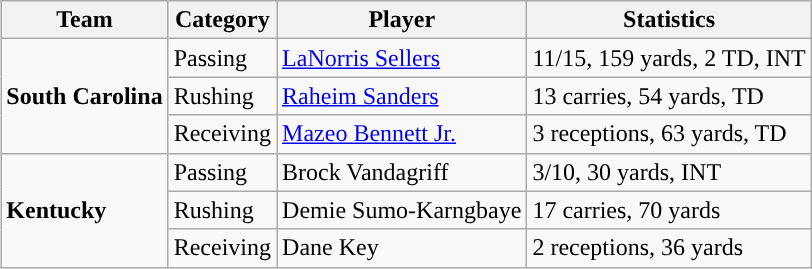<table class="wikitable" style="float: right;">
<tr>
<th>Team</th>
<th>Category</th>
<th>Player</th>
<th>Statistics</th>
</tr>
<tr>
<td rowspan=3><strong>South Carolina</strong></td>
<td>Passing</td>
<td><a href='#'>LaNorris Sellers</a></td>
<td>11/15, 159 yards, 2 TD, INT</td>
</tr>
<tr>
<td>Rushing</td>
<td><a href='#'>Raheim Sanders</a></td>
<td>13 carries, 54 yards, TD</td>
</tr>
<tr>
<td>Receiving</td>
<td><a href='#'>Mazeo Bennett Jr.</a></td>
<td>3 receptions, 63 yards, TD</td>
</tr>
<tr>
<td rowspan=3><strong>Kentucky</strong></td>
<td>Passing</td>
<td>Brock Vandagriff</td>
<td>3/10, 30 yards, INT</td>
</tr>
<tr>
<td>Rushing</td>
<td>Demie Sumo-Karngbaye</td>
<td>17 carries, 70 yards</td>
</tr>
<tr>
<td>Receiving</td>
<td>Dane Key</td>
<td>2 receptions, 36 yards</td>
</tr>
</table>
